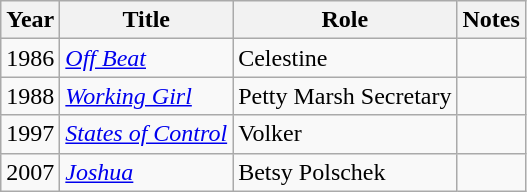<table class="wikitable sortable">
<tr>
<th>Year</th>
<th>Title</th>
<th>Role</th>
<th>Notes</th>
</tr>
<tr>
<td>1986</td>
<td><em><a href='#'>Off Beat</a></em></td>
<td>Celestine</td>
<td></td>
</tr>
<tr>
<td>1988</td>
<td><em><a href='#'>Working Girl</a></em></td>
<td>Petty Marsh Secretary</td>
<td></td>
</tr>
<tr>
<td>1997</td>
<td><em><a href='#'>States of Control</a></em></td>
<td>Volker</td>
<td></td>
</tr>
<tr>
<td>2007</td>
<td><em><a href='#'>Joshua</a></em></td>
<td>Betsy Polschek</td>
<td></td>
</tr>
</table>
